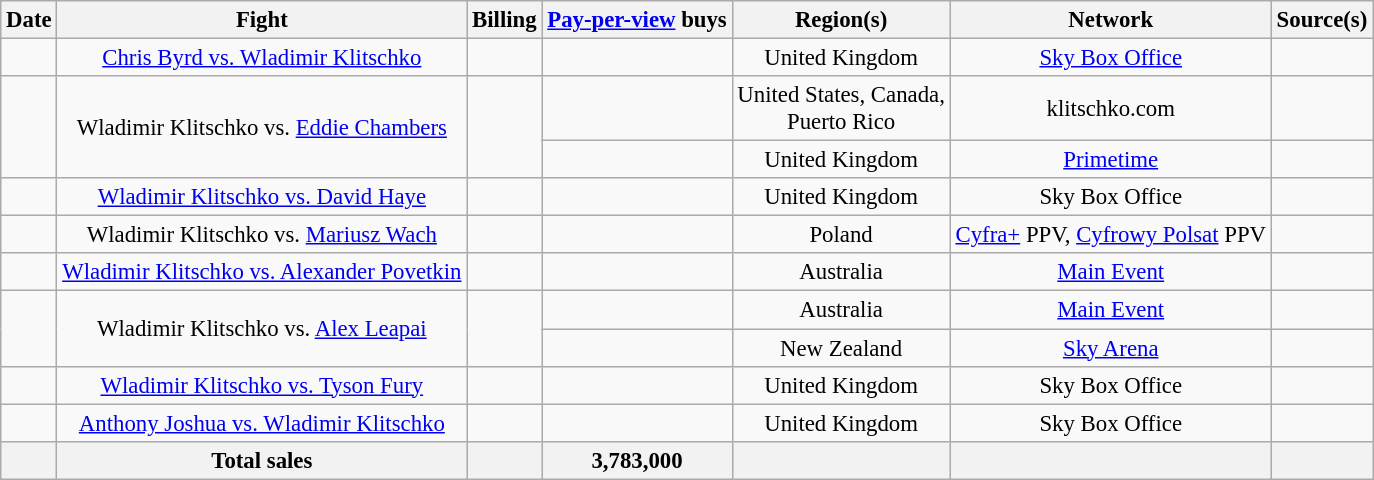<table class="wikitable sortable" style="text-align:center; font-size:95%">
<tr>
<th>Date</th>
<th>Fight</th>
<th>Billing</th>
<th><a href='#'>Pay-per-view</a> buys</th>
<th>Region(s)</th>
<th>Network</th>
<th>Source(s)</th>
</tr>
<tr>
<td></td>
<td><a href='#'>Chris Byrd vs. Wladimir Klitschko</a></td>
<td></td>
<td></td>
<td>United Kingdom</td>
<td><a href='#'>Sky Box Office</a></td>
<td></td>
</tr>
<tr>
<td rowspan="2"></td>
<td rowspan="2">Wladimir Klitschko vs. <a href='#'>Eddie Chambers</a></td>
<td rowspan="2"></td>
<td></td>
<td>United States, Canada, <br>Puerto Rico</td>
<td>klitschko.com</td>
<td></td>
</tr>
<tr>
<td></td>
<td>United Kingdom</td>
<td><a href='#'>Primetime</a></td>
<td></td>
</tr>
<tr>
<td></td>
<td><a href='#'>Wladimir Klitschko vs. David Haye</a></td>
<td></td>
<td></td>
<td>United Kingdom</td>
<td>Sky Box Office</td>
<td></td>
</tr>
<tr>
<td></td>
<td>Wladimir Klitschko vs. <a href='#'>Mariusz Wach</a></td>
<td></td>
<td></td>
<td>Poland</td>
<td><a href='#'>Cyfra+</a> PPV, <a href='#'>Cyfrowy Polsat</a> PPV</td>
<td></td>
</tr>
<tr>
<td></td>
<td><a href='#'>Wladimir Klitschko vs. Alexander Povetkin</a></td>
<td></td>
<td></td>
<td>Australia</td>
<td><a href='#'>Main Event</a></td>
<td></td>
</tr>
<tr>
<td rowspan="2"></td>
<td rowspan="2">Wladimir Klitschko vs. <a href='#'>Alex Leapai</a></td>
<td rowspan="2"></td>
<td></td>
<td>Australia</td>
<td><a href='#'>Main Event</a></td>
<td></td>
</tr>
<tr>
<td></td>
<td>New Zealand</td>
<td><a href='#'>Sky Arena</a></td>
<td></td>
</tr>
<tr>
<td></td>
<td><a href='#'>Wladimir Klitschko vs. Tyson Fury</a></td>
<td></td>
<td></td>
<td>United Kingdom</td>
<td>Sky Box Office</td>
<td></td>
</tr>
<tr>
<td></td>
<td><a href='#'>Anthony Joshua vs. Wladimir Klitschko</a></td>
<td></td>
<td></td>
<td>United Kingdom</td>
<td>Sky Box Office</td>
<td></td>
</tr>
<tr>
<th></th>
<th>Total sales</th>
<th></th>
<th>3,783,000</th>
<th></th>
<th></th>
<th></th>
</tr>
</table>
